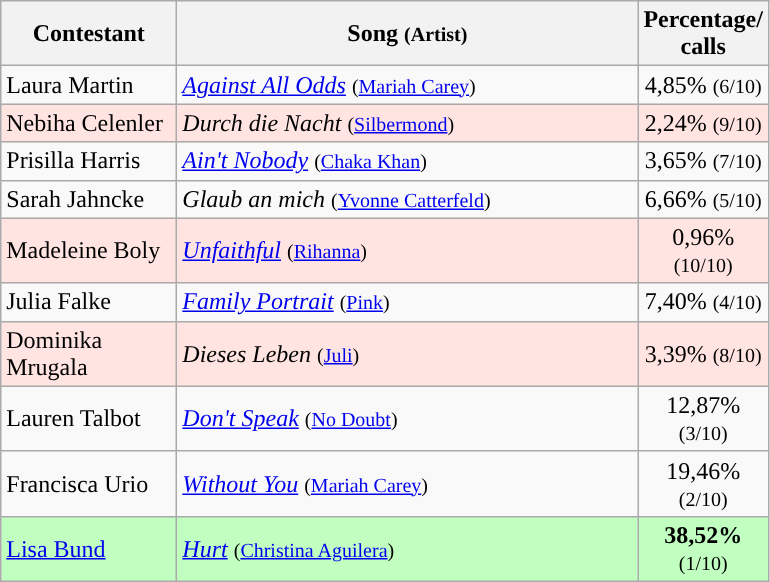<table class="wikitable">
<tr>
<th width="110">Contestant</th>
<th width="300">Song <small>(Artist)</small></th>
<th width="28">Percentage/<br>calls</th>
</tr>
<tr>
<td align="left">Laura Martin</td>
<td align="left"><em><a href='#'>Against All Odds</a></em> <small>(<a href='#'>Mariah Carey</a>)</small></td>
<td align="center">4,85% <small>(6/10)</small></td>
</tr>
<tr bgcolor="#FFE4E1">
<td align="left">Nebiha Celenler</td>
<td align="left"><em>Durch die Nacht </em> <small>(<a href='#'>Silbermond</a>)</small></td>
<td align="center">2,24% <small>(9/10)</small></td>
</tr>
<tr>
<td align="left">Prisilla Harris</td>
<td align="left"><em><a href='#'>Ain't Nobody</a></em> <small>(<a href='#'>Chaka Khan</a>)</small></td>
<td align="center">3,65% <small>(7/10)</small></td>
</tr>
<tr>
<td align="left">Sarah Jahncke</td>
<td align="left"><em>Glaub an mich</em> <small>(<a href='#'>Yvonne Catterfeld</a>)</small></td>
<td align="center">6,66% <small>(5/10)</small></td>
</tr>
<tr bgcolor="#FFE4E1">
<td align="left">Madeleine Boly</td>
<td align="left"><em><a href='#'>Unfaithful</a></em> <small>(<a href='#'>Rihanna</a>)</small></td>
<td align="center">0,96% <small>(10/10)</small></td>
</tr>
<tr>
<td align="left">Julia Falke</td>
<td align="left"><em><a href='#'>Family Portrait</a></em> <small>(<a href='#'>Pink</a>)</small></td>
<td align="center">7,40% <small>(4/10)</small></td>
</tr>
<tr bgcolor="#FFE4E1">
<td align="left">Dominika Mrugala</td>
<td align="left"><em>Dieses Leben </em> <small>(<a href='#'>Juli</a>)</small></td>
<td align="center">3,39% <small>(8/10)</small></td>
</tr>
<tr>
<td align="left">Lauren Talbot</td>
<td align="left"><em><a href='#'>Don't Speak</a></em> <small>(<a href='#'>No Doubt</a>)</small></td>
<td align="center">12,87% <small>(3/10)</small></td>
</tr>
<tr>
<td align="left">Francisca Urio</td>
<td align="left"><em><a href='#'>Without You</a></em> <small>(<a href='#'>Mariah Carey</a>)</small></td>
<td align="center">19,46% <small>(2/10)</small></td>
</tr>
<tr bgcolor="#C1FFC1">
<td align="left"><a href='#'>Lisa Bund</a></td>
<td align="left"><em><a href='#'>Hurt</a></em> <small>(<a href='#'>Christina Aguilera</a>)</small></td>
<td align="center"><strong>38,52%</strong> <small> (1/10)</small></td>
</tr>
</table>
